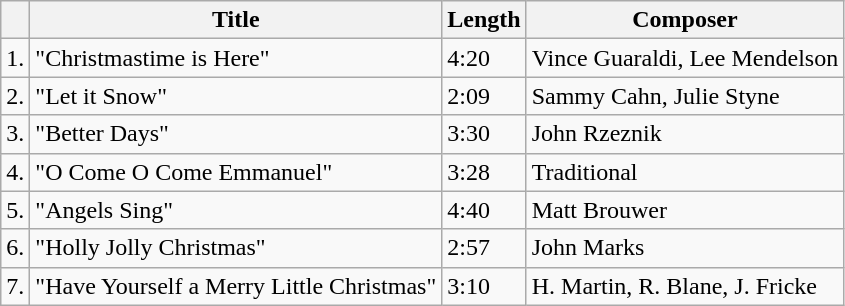<table class="wikitable">
<tr>
<th></th>
<th>Title</th>
<th>Length</th>
<th>Composer</th>
</tr>
<tr>
<td>1.</td>
<td>"Christmastime is Here"</td>
<td>4:20</td>
<td>Vince Guaraldi, Lee Mendelson</td>
</tr>
<tr>
<td>2.</td>
<td>"Let it Snow"</td>
<td>2:09</td>
<td>Sammy Cahn, Julie Styne</td>
</tr>
<tr>
<td>3.</td>
<td>"Better Days"</td>
<td>3:30</td>
<td>John Rzeznik</td>
</tr>
<tr>
<td>4.</td>
<td>"O Come O Come Emmanuel"</td>
<td>3:28</td>
<td>Traditional</td>
</tr>
<tr>
<td>5.</td>
<td>"Angels Sing"</td>
<td>4:40</td>
<td>Matt Brouwer</td>
</tr>
<tr>
<td>6.</td>
<td>"Holly Jolly Christmas"</td>
<td>2:57</td>
<td>John Marks</td>
</tr>
<tr>
<td>7.</td>
<td>"Have Yourself a Merry Little Christmas"</td>
<td>3:10</td>
<td>H. Martin, R. Blane, J. Fricke</td>
</tr>
</table>
